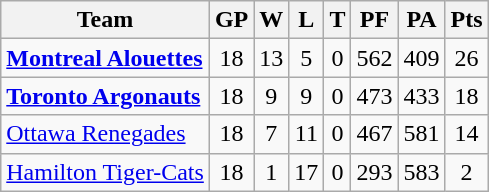<table class="wikitable" style="float:left; margin-right:1em">
<tr>
<th>Team</th>
<th>GP</th>
<th>W</th>
<th>L</th>
<th>T</th>
<th>PF</th>
<th>PA</th>
<th>Pts</th>
</tr>
<tr align="center">
<td align="left"><strong><a href='#'>Montreal Alouettes</a></strong></td>
<td>18</td>
<td>13</td>
<td>5</td>
<td>0</td>
<td>562</td>
<td>409</td>
<td>26</td>
</tr>
<tr align="center">
<td align="left"><strong><a href='#'>Toronto Argonauts</a></strong></td>
<td>18</td>
<td>9</td>
<td>9</td>
<td>0</td>
<td>473</td>
<td>433</td>
<td>18</td>
</tr>
<tr align="center">
<td align="left"><a href='#'>Ottawa Renegades</a></td>
<td>18</td>
<td>7</td>
<td>11</td>
<td>0</td>
<td>467</td>
<td>581</td>
<td>14</td>
</tr>
<tr align="center">
<td align="left"><a href='#'>Hamilton Tiger-Cats</a></td>
<td>18</td>
<td>1</td>
<td>17</td>
<td>0</td>
<td>293</td>
<td>583</td>
<td>2</td>
</tr>
</table>
